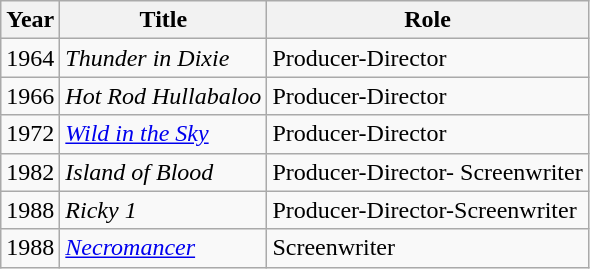<table class="wikitable">
<tr>
<th>Year</th>
<th>Title</th>
<th>Role</th>
</tr>
<tr>
<td>1964</td>
<td><em>Thunder in Dixie</em></td>
<td>Producer-Director</td>
</tr>
<tr>
<td>1966</td>
<td><em>Hot Rod Hullabaloo</em></td>
<td>Producer-Director</td>
</tr>
<tr>
<td>1972</td>
<td><em><a href='#'>Wild in the Sky</a></em></td>
<td>Producer-Director</td>
</tr>
<tr>
<td>1982</td>
<td><em>Island of Blood</em></td>
<td>Producer-Director- Screenwriter</td>
</tr>
<tr>
<td>1988</td>
<td><em>Ricky 1</em></td>
<td>Producer-Director-Screenwriter</td>
</tr>
<tr>
<td>1988</td>
<td><em><a href='#'>Necromancer</a></em></td>
<td>Screenwriter</td>
</tr>
</table>
